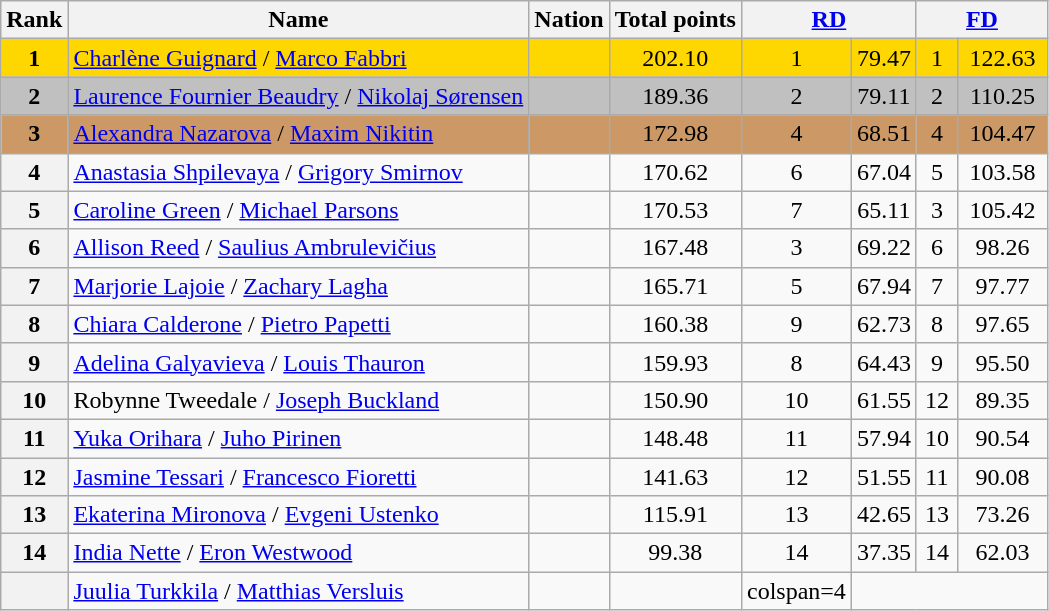<table class="wikitable sortable">
<tr>
<th>Rank</th>
<th>Name</th>
<th>Nation</th>
<th>Total points</th>
<th colspan="2" width="80px"><a href='#'>RD</a></th>
<th colspan="2" width="80px"><a href='#'>FD</a></th>
</tr>
<tr bgcolor="gold">
<td align="center"><strong>1</strong></td>
<td><a href='#'>Charlène Guignard</a> / <a href='#'>Marco Fabbri</a></td>
<td></td>
<td align="center">202.10</td>
<td align="center">1</td>
<td align="center">79.47</td>
<td align="center">1</td>
<td align="center">122.63</td>
</tr>
<tr bgcolor="silver">
<td align="center"><strong>2</strong></td>
<td><a href='#'>Laurence Fournier Beaudry</a> / <a href='#'>Nikolaj Sørensen</a></td>
<td></td>
<td align="center">189.36</td>
<td align="center">2</td>
<td align="center">79.11</td>
<td align="center">2</td>
<td align="center">110.25</td>
</tr>
<tr bgcolor="cc9966">
<td align="center"><strong>3</strong></td>
<td><a href='#'>Alexandra Nazarova</a> / <a href='#'>Maxim Nikitin</a></td>
<td></td>
<td align="center">172.98</td>
<td align="center">4</td>
<td align="center">68.51</td>
<td align="center">4</td>
<td align="center">104.47</td>
</tr>
<tr>
<th>4</th>
<td><a href='#'>Anastasia Shpilevaya</a> / <a href='#'>Grigory Smirnov</a></td>
<td></td>
<td align="center">170.62</td>
<td align="center">6</td>
<td align="center">67.04</td>
<td align="center">5</td>
<td align="center">103.58</td>
</tr>
<tr>
<th>5</th>
<td><a href='#'>Caroline Green</a> / <a href='#'>Michael Parsons</a></td>
<td></td>
<td align="center">170.53</td>
<td align="center">7</td>
<td align="center">65.11</td>
<td align="center">3</td>
<td align="center">105.42</td>
</tr>
<tr>
<th>6</th>
<td><a href='#'>Allison Reed</a> / <a href='#'>Saulius Ambrulevičius</a></td>
<td></td>
<td align="center">167.48</td>
<td align="center">3</td>
<td align="center">69.22</td>
<td align="center">6</td>
<td align="center">98.26</td>
</tr>
<tr>
<th>7</th>
<td><a href='#'>Marjorie Lajoie</a> / <a href='#'>Zachary Lagha</a></td>
<td></td>
<td align="center">165.71</td>
<td align="center">5</td>
<td align="center">67.94</td>
<td align="center">7</td>
<td align="center">97.77</td>
</tr>
<tr>
<th>8</th>
<td><a href='#'>Chiara Calderone</a> / <a href='#'>Pietro Papetti</a></td>
<td></td>
<td align="center">160.38</td>
<td align="center">9</td>
<td align="center">62.73</td>
<td align="center">8</td>
<td align="center">97.65</td>
</tr>
<tr>
<th>9</th>
<td><a href='#'>Adelina Galyavieva</a> / <a href='#'>Louis Thauron</a></td>
<td></td>
<td align="center">159.93</td>
<td align="center">8</td>
<td align="center">64.43</td>
<td align="center">9</td>
<td align="center">95.50</td>
</tr>
<tr>
<th>10</th>
<td>Robynne Tweedale / <a href='#'>Joseph Buckland</a></td>
<td></td>
<td align="center">150.90</td>
<td align="center">10</td>
<td align="center">61.55</td>
<td align="center">12</td>
<td align="center">89.35</td>
</tr>
<tr>
<th>11</th>
<td><a href='#'>Yuka Orihara</a> / <a href='#'>Juho Pirinen</a></td>
<td></td>
<td align="center">148.48</td>
<td align="center">11</td>
<td align="center">57.94</td>
<td align="center">10</td>
<td align="center">90.54</td>
</tr>
<tr>
<th>12</th>
<td><a href='#'>Jasmine Tessari</a> / <a href='#'>Francesco Fioretti</a></td>
<td></td>
<td align="center">141.63</td>
<td align="center">12</td>
<td align="center">51.55</td>
<td align="center">11</td>
<td align="center">90.08</td>
</tr>
<tr>
<th>13</th>
<td><a href='#'>Ekaterina Mironova</a> / <a href='#'>Evgeni Ustenko</a></td>
<td></td>
<td align="center">115.91</td>
<td align="center">13</td>
<td align="center">42.65</td>
<td align="center">13</td>
<td align="center">73.26</td>
</tr>
<tr>
<th>14</th>
<td><a href='#'>India Nette</a> / <a href='#'>Eron Westwood</a></td>
<td></td>
<td align="center">99.38</td>
<td align="center">14</td>
<td align="center">37.35</td>
<td align="center">14</td>
<td align="center">62.03</td>
</tr>
<tr>
<th></th>
<td><a href='#'>Juulia Turkkila</a> / <a href='#'>Matthias Versluis</a></td>
<td></td>
<td></td>
<td>colspan=4 </td>
</tr>
</table>
